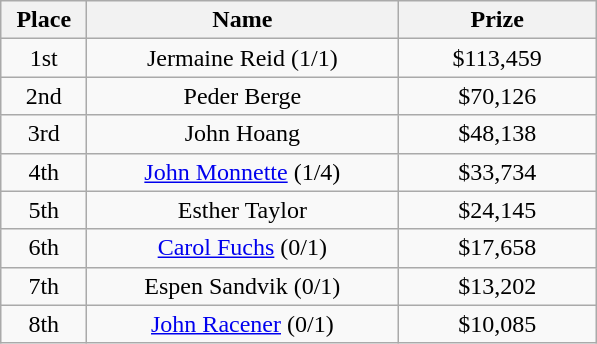<table class="wikitable">
<tr>
<th width="50">Place</th>
<th width="200">Name</th>
<th width="125">Prize</th>
</tr>
<tr>
<td align = "center">1st</td>
<td align = "center">Jermaine Reid (1/1)</td>
<td align="center">$113,459</td>
</tr>
<tr>
<td align = "center">2nd</td>
<td align = "center">Peder Berge</td>
<td align="center">$70,126</td>
</tr>
<tr>
<td align = "center">3rd</td>
<td align = "center">John Hoang</td>
<td align="center">$48,138</td>
</tr>
<tr>
<td align = "center">4th</td>
<td align = "center"><a href='#'>John Monnette</a> (1/4)</td>
<td align="center">$33,734</td>
</tr>
<tr>
<td align = "center">5th</td>
<td align = "center">Esther Taylor</td>
<td align="center">$24,145</td>
</tr>
<tr>
<td align = "center">6th</td>
<td align = "center"><a href='#'>Carol Fuchs</a> (0/1)</td>
<td align="center">$17,658</td>
</tr>
<tr>
<td align = "center">7th</td>
<td align = "center">Espen Sandvik (0/1)</td>
<td align="center">$13,202</td>
</tr>
<tr>
<td align = "center">8th</td>
<td align = "center"><a href='#'>John Racener</a> (0/1)</td>
<td align="center">$10,085</td>
</tr>
</table>
